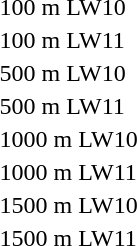<table>
<tr>
<td>100 m LW10<br></td>
<td></td>
<td></td>
<td></td>
</tr>
<tr>
<td>100 m LW11<br></td>
<td></td>
<td></td>
<td></td>
</tr>
<tr>
<td>500 m LW10<br></td>
<td></td>
<td></td>
<td></td>
</tr>
<tr>
<td>500 m LW11<br></td>
<td></td>
<td></td>
<td></td>
</tr>
<tr>
<td>1000 m LW10<br></td>
<td></td>
<td></td>
<td></td>
</tr>
<tr>
<td>1000 m LW11<br></td>
<td></td>
<td></td>
<td></td>
</tr>
<tr>
<td>1500 m LW10<br></td>
<td></td>
<td></td>
<td></td>
</tr>
<tr>
<td>1500 m LW11<br></td>
<td></td>
<td></td>
<td></td>
</tr>
</table>
